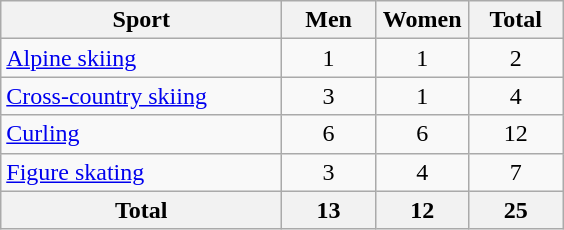<table class="wikitable sortable" style="text-align:center">
<tr>
<th width=180>Sport</th>
<th width=55>Men</th>
<th width=55>Women</th>
<th width=55>Total</th>
</tr>
<tr>
<td align=left><a href='#'>Alpine skiing</a></td>
<td>1</td>
<td>1</td>
<td>2</td>
</tr>
<tr>
<td align=left><a href='#'>Cross-country skiing</a></td>
<td>3</td>
<td>1</td>
<td>4</td>
</tr>
<tr>
<td align=left><a href='#'>Curling</a></td>
<td>6</td>
<td>6</td>
<td>12</td>
</tr>
<tr>
<td align=left><a href='#'>Figure skating</a></td>
<td>3</td>
<td>4</td>
<td>7</td>
</tr>
<tr>
<th>Total</th>
<th>13</th>
<th>12</th>
<th>25</th>
</tr>
</table>
